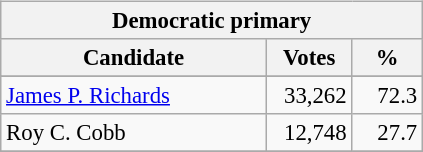<table class="wikitable" align="left" style="margin: 1em 1em 1em 0; font-size: 95%;">
<tr>
<th colspan="3">Democratic primary</th>
</tr>
<tr>
<th colspan="1" style="width: 170px">Candidate</th>
<th style="width: 50px">Votes</th>
<th style="width: 40px">%</th>
</tr>
<tr>
</tr>
<tr>
<td><a href='#'>James P. Richards</a></td>
<td align="right">33,262</td>
<td align="right">72.3</td>
</tr>
<tr>
<td>Roy C. Cobb</td>
<td align="right">12,748</td>
<td align="right">27.7</td>
</tr>
<tr>
</tr>
</table>
